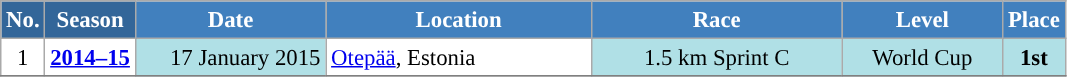<table class="wikitable sortable" style="font-size:95%; text-align:center; border:grey solid 1px; border-collapse:collapse; background:#ffffff;">
<tr style="background:#efefef;">
<th style="background-color:#369; color:white;">No.</th>
<th style="background-color:#369; color:white;">Season</th>
<th style="background-color:#4180be; color:white; width:120px;">Date</th>
<th style="background-color:#4180be; color:white; width:170px;">Location</th>
<th style="background-color:#4180be; color:white; width:160px;">Race</th>
<th style="background-color:#4180be; color:white; width:100px;">Level</th>
<th style="background-color:#4180be; color:white;">Place</th>
</tr>
<tr>
<td align=center>1</td>
<td rowspan=1 align=center><strong><a href='#'>2014–15</a></strong></td>
<td bgcolor="#BOEOE6" align=right>17 January 2015</td>
<td align=left> <a href='#'>Otepää</a>, Estonia</td>
<td bgcolor="#BOEOE6">1.5 km Sprint C</td>
<td bgcolor="#BOEOE6">World Cup</td>
<td bgcolor="#BOEOE6"><strong>1st</strong></td>
</tr>
<tr>
</tr>
</table>
